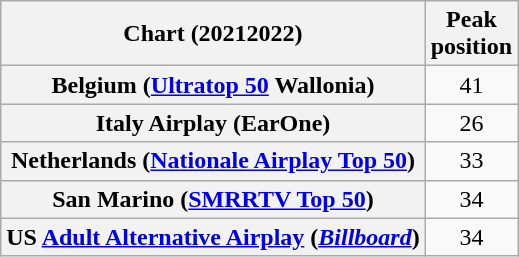<table class="wikitable sortable plainrowheaders" style="text-align:center">
<tr>
<th scope="col">Chart (20212022)</th>
<th scope="col">Peak<br>position</th>
</tr>
<tr>
<th scope="row">Belgium (<a href='#'>Ultratop 50</a> Wallonia)</th>
<td>41</td>
</tr>
<tr>
<th scope="row">Italy Airplay (EarOne)</th>
<td>26</td>
</tr>
<tr>
<th scope="row">Netherlands (<a href='#'>Nationale Airplay Top 50</a>)</th>
<td>33</td>
</tr>
<tr>
<th scope="row">San Marino (<a href='#'>SMRRTV Top 50</a>)</th>
<td>34</td>
</tr>
<tr>
<th scope="row">US <a href='#'>Adult Alternative Airplay</a> (<em><a href='#'>Billboard</a></em>)</th>
<td>34</td>
</tr>
</table>
